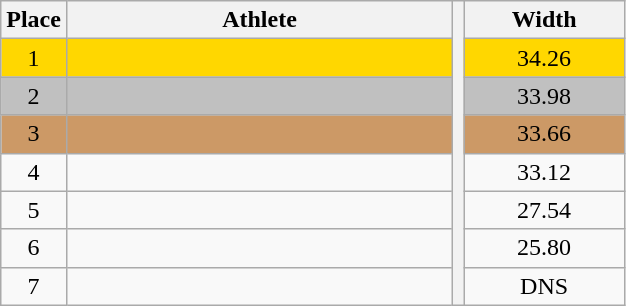<table class="wikitable" style="text-align:center">
<tr>
<th>Place</th>
<th width=250>Athlete</th>
<th rowspan=27></th>
<th width=100>Width</th>
</tr>
<tr bgcolor=gold>
<td>1</td>
<td align=left></td>
<td>34.26</td>
</tr>
<tr bgcolor=silver>
<td>2</td>
<td align=left></td>
<td>33.98</td>
</tr>
<tr bgcolor=cc9966>
<td>3</td>
<td align=left></td>
<td>33.66</td>
</tr>
<tr>
<td>4</td>
<td align=left></td>
<td>33.12</td>
</tr>
<tr>
<td>5</td>
<td align=left></td>
<td>27.54</td>
</tr>
<tr>
<td>6</td>
<td align=left></td>
<td>25.80</td>
</tr>
<tr>
<td>7</td>
<td align=left></td>
<td>DNS</td>
</tr>
</table>
